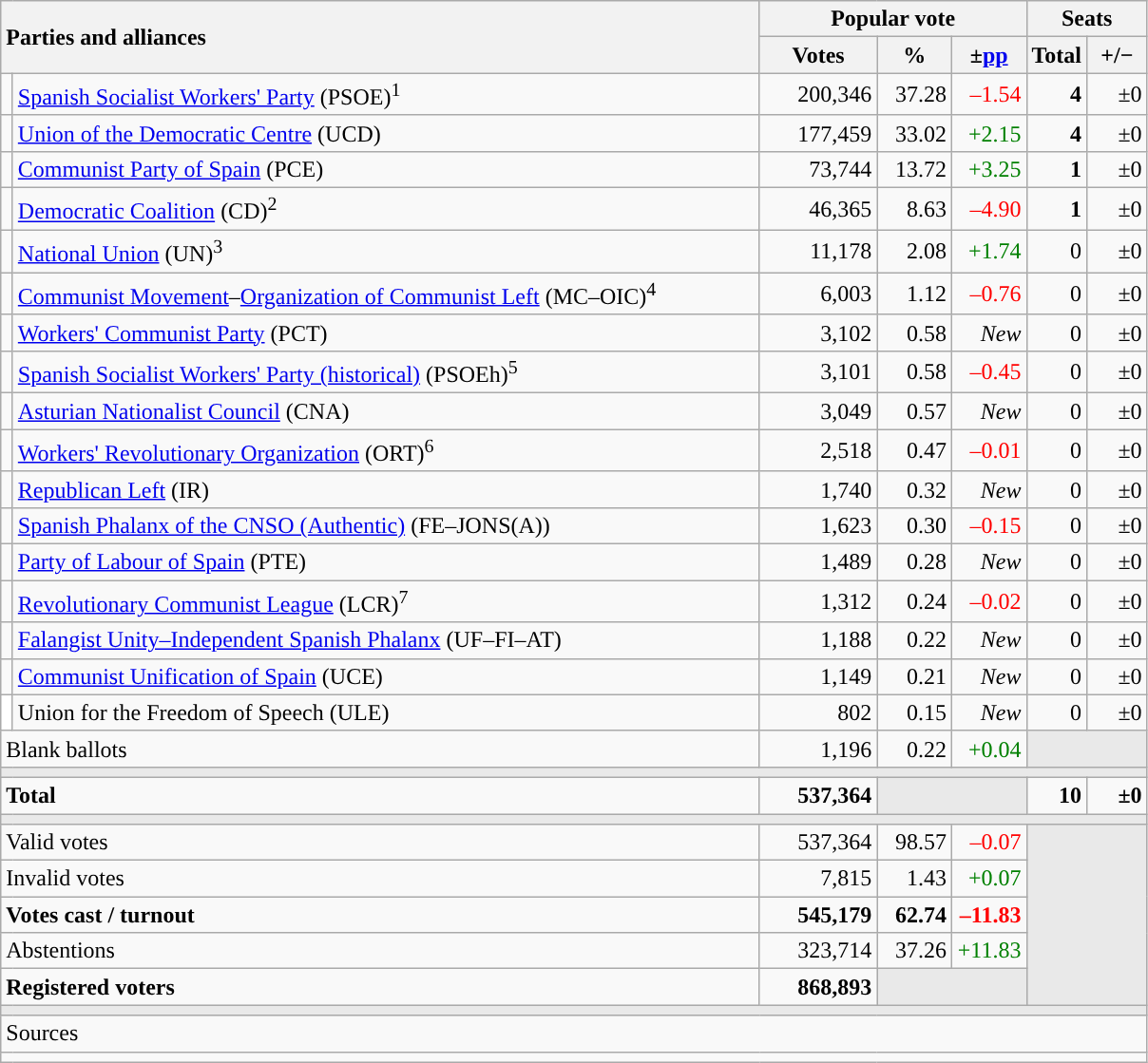<table class="wikitable" style="text-align:right;">
<tr>
<th style="text-align:left;" rowspan="2" colspan="2" width="525">Parties and alliances</th>
<th colspan="3">Popular vote</th>
<th colspan="2">Seats</th>
</tr>
<tr>
<th width="75">Votes</th>
<th width="45">%</th>
<th width="45">±<a href='#'>pp</a></th>
<th width="35">Total</th>
<th width="35">+/−</th>
</tr>
<tr>
<td width="1" style="color:inherit;background:"></td>
<td align="left"><a href='#'>Spanish Socialist Workers' Party</a> (PSOE)<sup>1</sup></td>
<td>200,346</td>
<td>37.28</td>
<td style="color:red;">–1.54</td>
<td><strong>4</strong></td>
<td>±0</td>
</tr>
<tr>
<td style="color:inherit;background:"></td>
<td align="left"><a href='#'>Union of the Democratic Centre</a> (UCD)</td>
<td>177,459</td>
<td>33.02</td>
<td style="color:green;">+2.15</td>
<td><strong>4</strong></td>
<td>±0</td>
</tr>
<tr>
<td style="color:inherit;background:"></td>
<td align="left"><a href='#'>Communist Party of Spain</a> (PCE)</td>
<td>73,744</td>
<td>13.72</td>
<td style="color:green;">+3.25</td>
<td><strong>1</strong></td>
<td>±0</td>
</tr>
<tr>
<td style="color:inherit;background:"></td>
<td align="left"><a href='#'>Democratic Coalition</a> (CD)<sup>2</sup></td>
<td>46,365</td>
<td>8.63</td>
<td style="color:red;">–4.90</td>
<td><strong>1</strong></td>
<td>±0</td>
</tr>
<tr>
<td style="color:inherit;background:"></td>
<td align="left"><a href='#'>National Union</a> (UN)<sup>3</sup></td>
<td>11,178</td>
<td>2.08</td>
<td style="color:green;">+1.74</td>
<td>0</td>
<td>±0</td>
</tr>
<tr>
<td style="color:inherit;background:"></td>
<td align="left"><a href='#'>Communist Movement</a>–<a href='#'>Organization of Communist Left</a> (MC–OIC)<sup>4</sup></td>
<td>6,003</td>
<td>1.12</td>
<td style="color:red;">–0.76</td>
<td>0</td>
<td>±0</td>
</tr>
<tr>
<td style="color:inherit;background:"></td>
<td align="left"><a href='#'>Workers' Communist Party</a> (PCT)</td>
<td>3,102</td>
<td>0.58</td>
<td><em>New</em></td>
<td>0</td>
<td>±0</td>
</tr>
<tr>
<td style="color:inherit;background:"></td>
<td align="left"><a href='#'>Spanish Socialist Workers' Party (historical)</a> (PSOEh)<sup>5</sup></td>
<td>3,101</td>
<td>0.58</td>
<td style="color:red;">–0.45</td>
<td>0</td>
<td>±0</td>
</tr>
<tr>
<td style="color:inherit;background:"></td>
<td align="left"><a href='#'>Asturian Nationalist Council</a> (CNA)</td>
<td>3,049</td>
<td>0.57</td>
<td><em>New</em></td>
<td>0</td>
<td>±0</td>
</tr>
<tr>
<td style="color:inherit;background:"></td>
<td align="left"><a href='#'>Workers' Revolutionary Organization</a> (ORT)<sup>6</sup></td>
<td>2,518</td>
<td>0.47</td>
<td style="color:red;">–0.01</td>
<td>0</td>
<td>±0</td>
</tr>
<tr>
<td style="color:inherit;background:"></td>
<td align="left"><a href='#'>Republican Left</a> (IR)</td>
<td>1,740</td>
<td>0.32</td>
<td><em>New</em></td>
<td>0</td>
<td>±0</td>
</tr>
<tr>
<td style="color:inherit;background:"></td>
<td align="left"><a href='#'>Spanish Phalanx of the CNSO (Authentic)</a> (FE–JONS(A))</td>
<td>1,623</td>
<td>0.30</td>
<td style="color:red;">–0.15</td>
<td>0</td>
<td>±0</td>
</tr>
<tr>
<td style="color:inherit;background:"></td>
<td align="left"><a href='#'>Party of Labour of Spain</a> (PTE)</td>
<td>1,489</td>
<td>0.28</td>
<td><em>New</em></td>
<td>0</td>
<td>±0</td>
</tr>
<tr>
<td style="color:inherit;background:"></td>
<td align="left"><a href='#'>Revolutionary Communist League</a> (LCR)<sup>7</sup></td>
<td>1,312</td>
<td>0.24</td>
<td style="color:red;">–0.02</td>
<td>0</td>
<td>±0</td>
</tr>
<tr>
<td style="color:inherit;background:"></td>
<td align="left"><a href='#'>Falangist Unity–Independent Spanish Phalanx</a> (UF–FI–AT)</td>
<td>1,188</td>
<td>0.22</td>
<td><em>New</em></td>
<td>0</td>
<td>±0</td>
</tr>
<tr>
<td style="color:inherit;background:"></td>
<td align="left"><a href='#'>Communist Unification of Spain</a> (UCE)</td>
<td>1,149</td>
<td>0.21</td>
<td><em>New</em></td>
<td>0</td>
<td>±0</td>
</tr>
<tr>
<td bgcolor="white"></td>
<td align="left">Union for the Freedom of Speech (ULE)</td>
<td>802</td>
<td>0.15</td>
<td><em>New</em></td>
<td>0</td>
<td>±0</td>
</tr>
<tr>
<td align="left" colspan="2">Blank ballots</td>
<td>1,196</td>
<td>0.22</td>
<td style="color:green;">+0.04</td>
<td bgcolor="#E9E9E9" colspan="2"></td>
</tr>
<tr>
<td colspan="7" bgcolor="#E9E9E9"></td>
</tr>
<tr style="font-weight:bold;">
<td align="left" colspan="2">Total</td>
<td>537,364</td>
<td bgcolor="#E9E9E9" colspan="2"></td>
<td>10</td>
<td>±0</td>
</tr>
<tr>
<td colspan="7" bgcolor="#E9E9E9"></td>
</tr>
<tr>
<td align="left" colspan="2">Valid votes</td>
<td>537,364</td>
<td>98.57</td>
<td style="color:red;">–0.07</td>
<td bgcolor="#E9E9E9" colspan="2" rowspan="5"></td>
</tr>
<tr>
<td align="left" colspan="2">Invalid votes</td>
<td>7,815</td>
<td>1.43</td>
<td style="color:green;">+0.07</td>
</tr>
<tr style="font-weight:bold;">
<td align="left" colspan="2">Votes cast / turnout</td>
<td>545,179</td>
<td>62.74</td>
<td style="color:red;">–11.83</td>
</tr>
<tr>
<td align="left" colspan="2">Abstentions</td>
<td>323,714</td>
<td>37.26</td>
<td style="color:green;">+11.83</td>
</tr>
<tr style="font-weight:bold;">
<td align="left" colspan="2">Registered voters</td>
<td>868,893</td>
<td bgcolor="#E9E9E9" colspan="2"></td>
</tr>
<tr>
<td colspan="7" bgcolor="#E9E9E9"></td>
</tr>
<tr>
<td align="left" colspan="7">Sources</td>
</tr>
<tr>
<td colspan="7" style="text-align:left; max-width:790px;"></td>
</tr>
</table>
